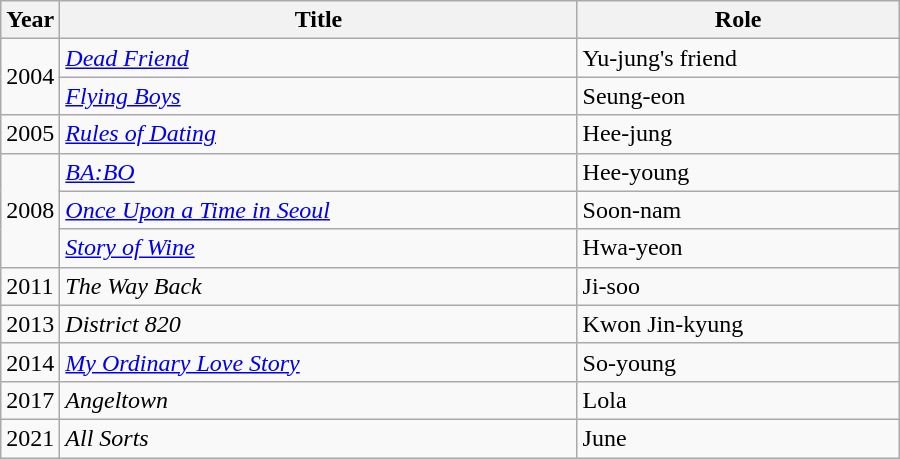<table class="wikitable mw-collapsible" style="width:600px">
<tr>
<th width=10>Year</th>
<th>Title</th>
<th>Role</th>
</tr>
<tr>
<td rowspan=2>2004</td>
<td><em><a href='#'>Dead Friend</a></em></td>
<td>Yu-jung's friend</td>
</tr>
<tr>
<td><em><a href='#'>Flying Boys</a></em></td>
<td>Seung-eon</td>
</tr>
<tr>
<td>2005</td>
<td><em><a href='#'>Rules of Dating</a></em></td>
<td>Hee-jung</td>
</tr>
<tr>
<td rowspan=3>2008</td>
<td><em><a href='#'>BA:BO</a></em></td>
<td>Hee-young</td>
</tr>
<tr>
<td><em><a href='#'>Once Upon a Time in Seoul</a></em></td>
<td>Soon-nam</td>
</tr>
<tr>
<td><em><a href='#'>Story of Wine</a></em></td>
<td>Hwa-yeon</td>
</tr>
<tr>
<td>2011</td>
<td><em>The Way Back</em></td>
<td>Ji-soo</td>
</tr>
<tr>
<td>2013</td>
<td><em>District 820</em></td>
<td>Kwon Jin-kyung</td>
</tr>
<tr>
<td>2014</td>
<td><em><a href='#'>My Ordinary Love Story</a></em></td>
<td>So-young</td>
</tr>
<tr>
<td>2017</td>
<td><em>Angeltown</em></td>
<td>Lola</td>
</tr>
<tr>
<td>2021</td>
<td><em>All Sorts</em></td>
<td>June</td>
</tr>
</table>
